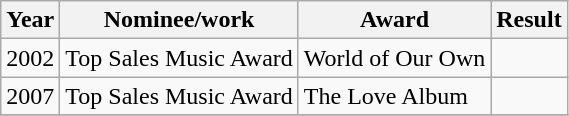<table class="wikitable">
<tr>
<th>Year</th>
<th>Nominee/work</th>
<th>Award</th>
<th>Result</th>
</tr>
<tr>
<td>2002</td>
<td>Top Sales Music Award</td>
<td>World of Our Own</td>
<td></td>
</tr>
<tr>
<td>2007</td>
<td>Top Sales Music Award</td>
<td>The Love Album</td>
<td></td>
</tr>
<tr>
</tr>
</table>
